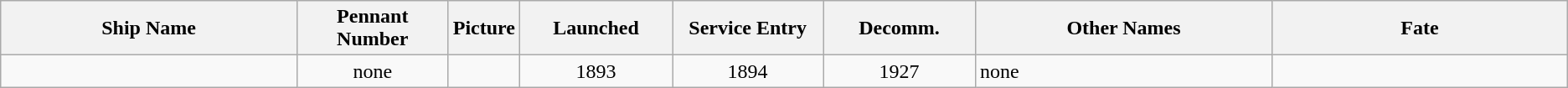<table class="wikitable">
<tr>
<th width="20%">Ship Name</th>
<th width="10%">Pennant Number</th>
<th>Picture</th>
<th width="10%">Launched</th>
<th width="10%">Service Entry</th>
<th width="10%">Decomm.</th>
<th width="20%">Other Names</th>
<th width="20%">Fate</th>
</tr>
<tr>
<td align="left"></td>
<td align="center">none</td>
<td></td>
<td align="center">1893</td>
<td align="center">1894</td>
<td align="center">1927</td>
<td align="left">none</td>
<td align="left"></td>
</tr>
</table>
